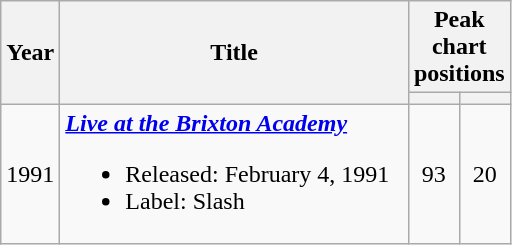<table class=wikitable style=text-align:center;>
<tr>
<th rowspan="2" style="width:25px;">Year</th>
<th rowspan="2" style="width:225px;">Title</th>
<th colspan=2>Peak chart positions</th>
</tr>
<tr>
<th></th>
<th></th>
</tr>
<tr>
<td>1991</td>
<td align=left><strong><em><a href='#'>Live at the Brixton Academy</a></em></strong><br><ul><li>Released: February 4, 1991</li><li>Label: Slash </li></ul></td>
<td width=25px>93</td>
<td width=25px>20</td>
</tr>
</table>
